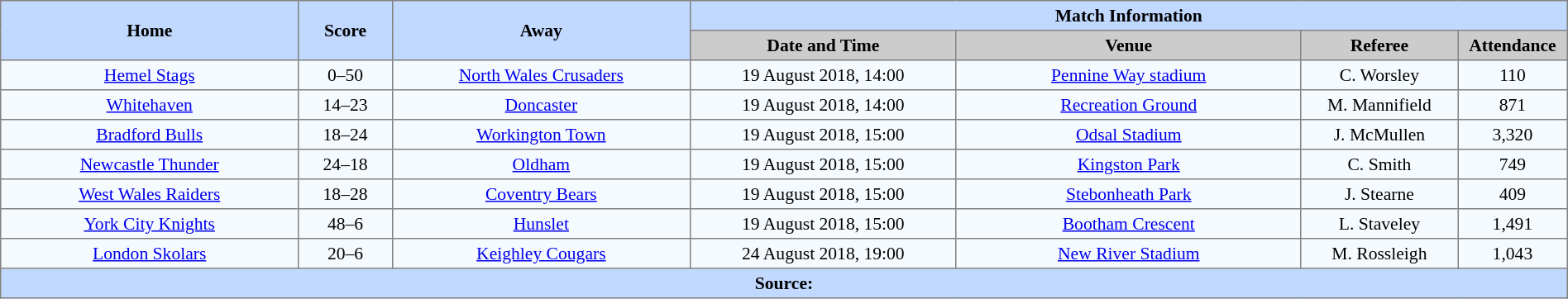<table border=1 style="border-collapse:collapse; font-size:90%; text-align:center;" cellpadding=3 cellspacing=0 width=100%>
<tr bgcolor=#C1D8FF>
<th rowspan=2 width=19%>Home</th>
<th rowspan=2 width=6%>Score</th>
<th rowspan=2 width=19%>Away</th>
<th colspan=4>Match Information</th>
</tr>
<tr bgcolor=#CCCCCC>
<th width=17%>Date and Time</th>
<th width=22%>Venue</th>
<th width=10%>Referee</th>
<th width=7%>Attendance</th>
</tr>
<tr bgcolor=#F5FAFF>
<td> <a href='#'>Hemel Stags</a></td>
<td>0–50</td>
<td> <a href='#'>North Wales Crusaders</a></td>
<td>19 August 2018, 14:00</td>
<td><a href='#'>Pennine Way stadium</a></td>
<td>C. Worsley</td>
<td>110</td>
</tr>
<tr bgcolor=#F5FAFF>
<td> <a href='#'>Whitehaven</a></td>
<td>14–23</td>
<td> <a href='#'>Doncaster</a></td>
<td>19 August 2018, 14:00</td>
<td><a href='#'>Recreation Ground</a></td>
<td>M. Mannifield</td>
<td>871</td>
</tr>
<tr bgcolor=#F5FAFF>
<td> <a href='#'>Bradford Bulls</a></td>
<td>18–24</td>
<td> <a href='#'>Workington Town</a></td>
<td>19 August 2018, 15:00</td>
<td><a href='#'>Odsal Stadium</a></td>
<td>J. McMullen</td>
<td>3,320</td>
</tr>
<tr bgcolor=#F5FAFF>
<td> <a href='#'>Newcastle Thunder</a></td>
<td>24–18</td>
<td> <a href='#'>Oldham</a></td>
<td>19 August 2018, 15:00</td>
<td><a href='#'>Kingston Park</a></td>
<td>C. Smith</td>
<td>749</td>
</tr>
<tr bgcolor=#F5FAFF>
<td> <a href='#'>West Wales Raiders</a></td>
<td>18–28</td>
<td> <a href='#'>Coventry Bears</a></td>
<td>19 August 2018, 15:00</td>
<td><a href='#'>Stebonheath Park</a></td>
<td>J. Stearne</td>
<td>409</td>
</tr>
<tr bgcolor=#F5FAFF>
<td> <a href='#'>York City Knights</a></td>
<td>48–6</td>
<td> <a href='#'>Hunslet</a></td>
<td>19 August 2018, 15:00</td>
<td><a href='#'>Bootham Crescent</a></td>
<td>L. Staveley</td>
<td>1,491</td>
</tr>
<tr bgcolor=#F5FAFF>
<td> <a href='#'>London Skolars</a></td>
<td>20–6</td>
<td> <a href='#'>Keighley Cougars</a></td>
<td>24 August 2018, 19:00</td>
<td><a href='#'>New River Stadium</a></td>
<td>M. Rossleigh</td>
<td>1,043</td>
</tr>
<tr bgcolor=#C1D8FF>
<th colspan=7>Source:</th>
</tr>
</table>
